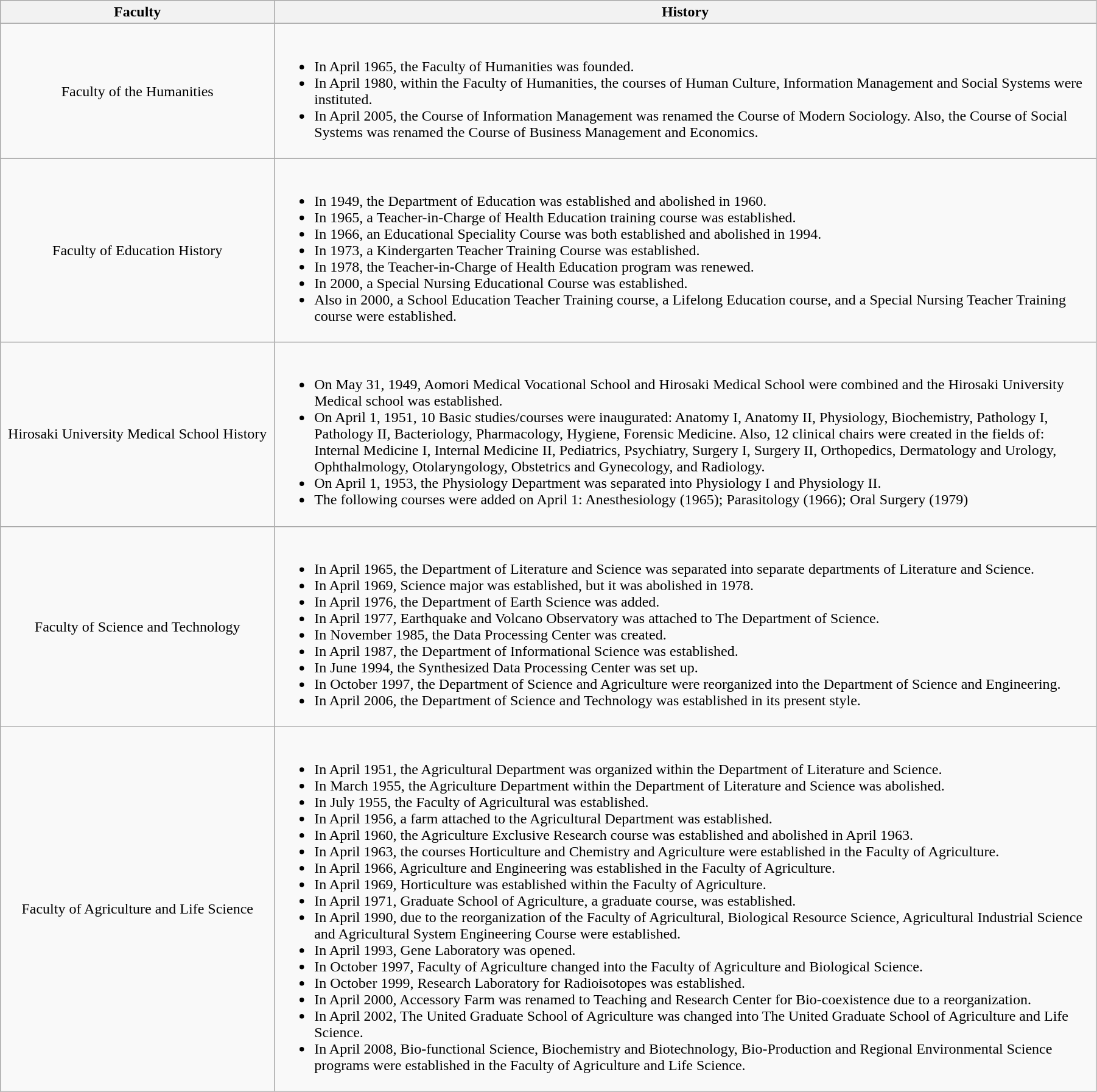<table class="wikitable"  style="width:95%;">
<tr>
<th width=25%>Faculty</th>
<th width=75%>History</th>
</tr>
<tr>
<td align=center>Faculty of the Humanities</td>
<td><br><ul><li>In April 1965, the Faculty of Humanities was founded.</li><li>In April 1980, within the Faculty of Humanities, the courses of Human Culture, Information Management and Social Systems were instituted.</li><li>In April 2005, the Course of Information Management was renamed the Course of Modern Sociology. Also, the Course of Social Systems was renamed the Course of Business Management and Economics.</li></ul></td>
</tr>
<tr>
<td align=center>Faculty of Education History</td>
<td><br><ul><li>In 1949, the Department of Education was established and abolished in 1960.</li><li>In 1965, a Teacher-in-Charge of Health Education training course was established.</li><li>In 1966, an Educational Speciality Course was both established and abolished in 1994.</li><li>In 1973, a Kindergarten Teacher Training Course was established.</li><li>In 1978, the Teacher-in-Charge of Health Education program was renewed.</li><li>In 2000, a Special Nursing Educational Course was established.</li><li>Also in 2000, a School Education Teacher Training course, a Lifelong Education course, and a Special Nursing Teacher Training course were established.</li></ul></td>
</tr>
<tr>
<td align=center>Hirosaki University Medical School History</td>
<td><br><ul><li>On May 31, 1949, Aomori Medical Vocational School and Hirosaki Medical School were combined and the Hirosaki University Medical school was established.</li><li>On April 1, 1951, 10 Basic studies/courses were inaugurated: Anatomy I, Anatomy II, Physiology, Biochemistry, Pathology I, Pathology II, Bacteriology, Pharmacology, Hygiene, Forensic Medicine. Also, 12 clinical chairs were created in the fields of: Internal Medicine I, Internal Medicine II, Pediatrics, Psychiatry, Surgery I, Surgery II, Orthopedics, Dermatology and Urology, Ophthalmology, Otolaryngology, Obstetrics and Gynecology, and Radiology.</li><li>On April 1, 1953, the Physiology Department was separated into Physiology I and Physiology II.</li><li>The following courses were added on April 1: Anesthesiology (1965); Parasitology (1966); Oral Surgery (1979)</li></ul></td>
</tr>
<tr>
<td align=center>Faculty of Science and Technology</td>
<td><br><ul><li>In April 1965, the Department of Literature and Science was separated into separate departments of Literature and Science.</li><li>In April 1969, Science major was established, but it was abolished in 1978.</li><li>In April 1976, the Department of Earth Science was added.</li><li>In April 1977, Earthquake and Volcano Observatory was attached to The Department of Science.</li><li>In November 1985, the Data Processing Center was created.</li><li>In April 1987, the Department of Informational Science was established.</li><li>In June 1994, the Synthesized Data Processing Center was set up.</li><li>In October 1997, the Department of Science and Agriculture were reorganized into the Department of Science and Engineering.</li><li>In April 2006, the Department of Science and Technology was established in its present style.</li></ul></td>
</tr>
<tr>
<td align=center>Faculty of Agriculture and Life Science</td>
<td><br><ul><li>In April 1951, the Agricultural Department was organized within the Department of Literature and Science.</li><li>In March 1955, the Agriculture Department within the Department of Literature and Science was abolished.</li><li>In July 1955, the Faculty of Agricultural was established.</li><li>In April 1956, a farm attached to the Agricultural Department was established.</li><li>In April 1960, the Agriculture Exclusive Research course was established and abolished in April 1963.</li><li>In April 1963, the courses Horticulture and Chemistry and Agriculture were established in the Faculty of Agriculture.</li><li>In April 1966, Agriculture and Engineering was established in the Faculty of Agriculture.</li><li>In April 1969, Horticulture was established within the Faculty of Agriculture.</li><li>In April 1971, Graduate School of Agriculture, a graduate course, was established.</li><li>In April 1990, due to the reorganization of the Faculty of Agricultural, Biological Resource Science, Agricultural Industrial Science and Agricultural System Engineering Course were established.</li><li>In April 1993, Gene Laboratory was opened.</li><li>In October 1997, Faculty of Agriculture changed into the Faculty of Agriculture and Biological Science.</li><li>In October 1999, Research Laboratory for Radioisotopes was established.</li><li>In April 2000, Accessory Farm was renamed to Teaching and Research Center for Bio-coexistence due to a reorganization.</li><li>In April 2002, The United Graduate School of Agriculture was changed into The United Graduate School of Agriculture and Life Science.</li><li>In April 2008, Bio-functional Science, Biochemistry and Biotechnology, Bio-Production and Regional Environmental Science programs were established in the Faculty of Agriculture and Life Science.</li></ul></td>
</tr>
</table>
